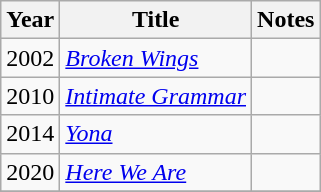<table class="wikitable sortable">
<tr>
<th>Year</th>
<th>Title</th>
<th class="unsortable">Notes</th>
</tr>
<tr>
<td>2002</td>
<td><em><a href='#'>Broken Wings</a></em></td>
<td></td>
</tr>
<tr>
<td>2010</td>
<td><em><a href='#'>Intimate Grammar</a></em></td>
<td></td>
</tr>
<tr>
<td>2014</td>
<td><em><a href='#'>Yona</a></em></td>
<td></td>
</tr>
<tr>
<td>2020</td>
<td><em><a href='#'>Here We Are</a></em></td>
<td></td>
</tr>
<tr>
</tr>
</table>
